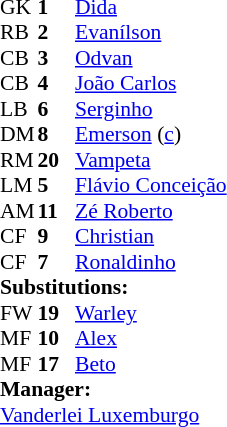<table style="font-size: 90%" cellspacing="0" cellpadding="0">
<tr>
<th width=25></th>
<th width=25></th>
</tr>
<tr>
<td>GK</td>
<td><strong>1</strong></td>
<td><a href='#'>Dida</a></td>
</tr>
<tr>
<td>RB</td>
<td><strong>2</strong></td>
<td><a href='#'>Evanílson</a></td>
</tr>
<tr>
<td>CB</td>
<td><strong>3</strong></td>
<td><a href='#'>Odvan</a></td>
</tr>
<tr>
<td>CB</td>
<td><strong>4</strong></td>
<td><a href='#'>João Carlos</a></td>
</tr>
<tr>
<td>LB</td>
<td><strong>6</strong></td>
<td><a href='#'>Serginho</a></td>
</tr>
<tr>
<td>DM</td>
<td><strong>8</strong></td>
<td><a href='#'>Emerson</a> (<a href='#'>c</a>)</td>
<td></td>
</tr>
<tr>
<td>RM</td>
<td><strong>20</strong></td>
<td><a href='#'>Vampeta</a></td>
</tr>
<tr>
<td>LM</td>
<td><strong>5</strong></td>
<td><a href='#'>Flávio Conceição</a></td>
<td></td>
<td></td>
</tr>
<tr>
<td>AM</td>
<td><strong>11</strong></td>
<td><a href='#'>Zé Roberto</a></td>
</tr>
<tr>
<td>CF</td>
<td><strong>9</strong></td>
<td><a href='#'>Christian</a></td>
<td></td>
<td></td>
</tr>
<tr>
<td>CF</td>
<td><strong>7</strong></td>
<td><a href='#'>Ronaldinho</a></td>
<td></td>
<td></td>
</tr>
<tr>
<td colspan=3><strong>Substitutions:</strong></td>
</tr>
<tr>
<td>FW</td>
<td><strong>19</strong></td>
<td><a href='#'>Warley</a></td>
<td></td>
<td></td>
</tr>
<tr>
<td>MF</td>
<td><strong>10</strong></td>
<td><a href='#'>Alex</a></td>
<td></td>
<td></td>
</tr>
<tr>
<td>MF</td>
<td><strong>17</strong></td>
<td><a href='#'>Beto</a></td>
<td></td>
<td></td>
</tr>
<tr>
<td colspan=3><strong>Manager:</strong></td>
</tr>
<tr>
<td colspan="4"><a href='#'>Vanderlei Luxemburgo</a></td>
</tr>
</table>
